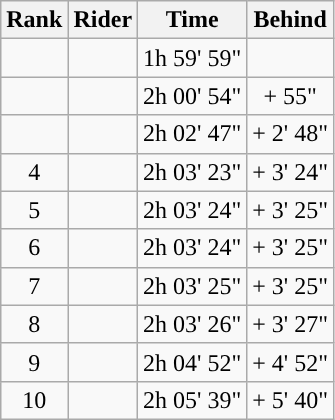<table class=wikitable style="text-align:center;">
<tr>
<th>Rank</th>
<th>Rider</th>
<th>Time</th>
<th>Behind</th>
</tr>
<tr>
<td></td>
<td align=left></td>
<td>1h 59' 59"</td>
<td></td>
</tr>
<tr>
<td></td>
<td align=left></td>
<td>2h 00' 54"</td>
<td>+ 55"</td>
</tr>
<tr>
<td></td>
<td align=left></td>
<td>2h 02' 47"</td>
<td>+ 2' 48"</td>
</tr>
<tr>
<td>4</td>
<td align=left></td>
<td>2h 03' 23"</td>
<td>+ 3' 24"</td>
</tr>
<tr>
<td>5</td>
<td align=left></td>
<td>2h 03' 24"</td>
<td>+ 3' 25"</td>
</tr>
<tr>
<td>6</td>
<td align=left></td>
<td>2h  03' 24"</td>
<td>+ 3' 25"</td>
</tr>
<tr>
<td>7</td>
<td align=left></td>
<td>2h 03' 25"</td>
<td>+ 3' 25"</td>
</tr>
<tr>
<td>8</td>
<td align=left></td>
<td>2h 03' 26"</td>
<td>+ 3' 27"</td>
</tr>
<tr>
<td>9</td>
<td align=left></td>
<td>2h 04' 52"</td>
<td>+ 4' 52"</td>
</tr>
<tr>
<td>10</td>
<td align=left></td>
<td>2h 05' 39"</td>
<td>+ 5' 40"</td>
</tr>
</table>
